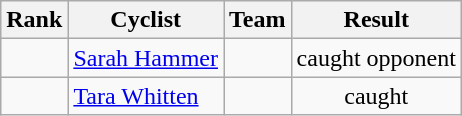<table class="wikitable sortable" style="text-align:center;">
<tr>
<th>Rank</th>
<th class="unsortable">Cyclist</th>
<th>Team</th>
<th>Result</th>
</tr>
<tr>
<td align=center></td>
<td align=left><a href='#'>Sarah Hammer</a></td>
<td align=left></td>
<td>caught opponent</td>
</tr>
<tr>
<td align=center></td>
<td align=left><a href='#'>Tara Whitten</a></td>
<td align=left></td>
<td>caught</td>
</tr>
</table>
